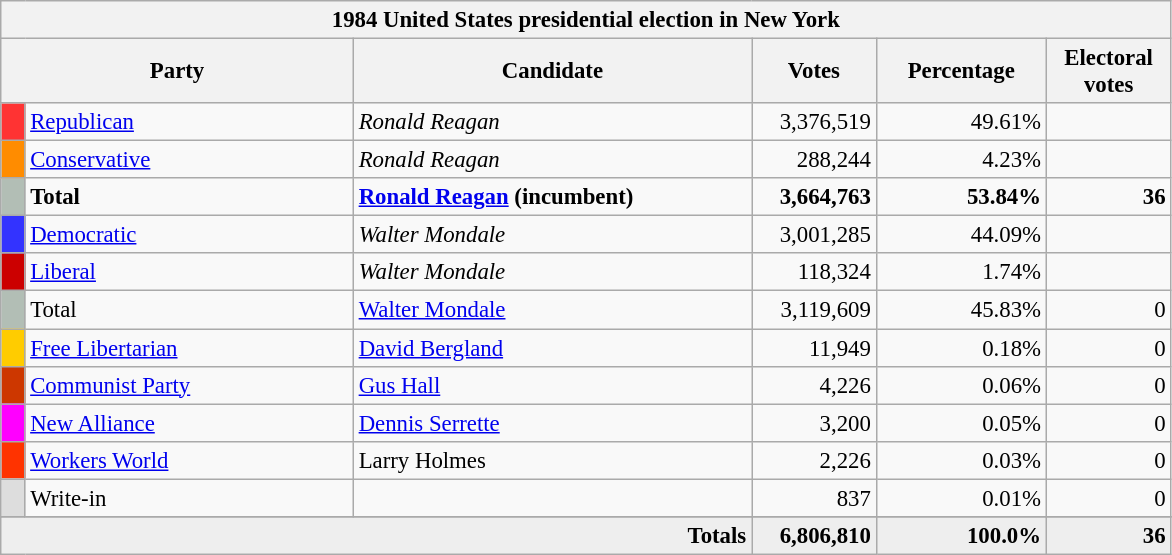<table class="wikitable" style="font-size: 95%;">
<tr>
<th colspan="6">1984 United States presidential election in New York</th>
</tr>
<tr>
<th colspan="2" style="width: 15em">Party</th>
<th style="width: 17em">Candidate</th>
<th style="width: 5em">Votes</th>
<th style="width: 7em">Percentage</th>
<th style="width: 5em">Electoral votes</th>
</tr>
<tr>
<th style="background-color:#FF3333; width: 3px"></th>
<td style="width: 130px"><a href='#'>Republican</a></td>
<td><em>Ronald Reagan</em></td>
<td align="right">3,376,519</td>
<td align="right">49.61%</td>
<td align="right"></td>
</tr>
<tr>
<th style="background-color:#FF8C00; width: 3px"></th>
<td style="width: 130px"><a href='#'>Conservative</a></td>
<td><em>Ronald Reagan</em></td>
<td align="right">288,244</td>
<td align="right">4.23%</td>
<td align="right"></td>
</tr>
<tr>
<th style="background-color:#B2BEB5; width: 3px"></th>
<td style="width: 130px"><strong>Total</strong></td>
<td><strong><a href='#'>Ronald Reagan</a> (incumbent)</strong></td>
<td align="right"><strong>3,664,763</strong></td>
<td align="right"><strong>53.84%</strong></td>
<td align="right"><strong>36</strong></td>
</tr>
<tr>
<th style="background-color:#3333FF; width: 3px"></th>
<td style="width: 130px"><a href='#'>Democratic</a></td>
<td><em>Walter Mondale</em></td>
<td align="right">3,001,285</td>
<td align="right">44.09%</td>
<td align="right"></td>
</tr>
<tr>
<th style="background-color:#CC0000; width: 3px"></th>
<td style="width: 130px"><a href='#'>Liberal</a></td>
<td><em>Walter Mondale</em></td>
<td align="right">118,324</td>
<td align="right">1.74%</td>
<td align="right"></td>
</tr>
<tr>
<th style="background-color:#B2BEB5; width: 3px"></th>
<td style="width: 130px">Total</td>
<td><a href='#'>Walter Mondale</a></td>
<td align="right">3,119,609</td>
<td align="right">45.83%</td>
<td align="right">0</td>
</tr>
<tr>
<th style="background-color:#FFCC00; width: 3px"></th>
<td style="width: 130px"><a href='#'>Free Libertarian</a></td>
<td><a href='#'>David Bergland</a></td>
<td align="right">11,949</td>
<td align="right">0.18%</td>
<td align="right">0</td>
</tr>
<tr>
<th style="background-color:#CD3700; width: 3px"></th>
<td style="width: 130px"><a href='#'>Communist Party</a></td>
<td><a href='#'>Gus Hall</a></td>
<td align="right">4,226</td>
<td align="right">0.06%</td>
<td align="right">0</td>
</tr>
<tr>
<th style="background-color:#FF00FF; width: 3px"></th>
<td style="width: 130px"><a href='#'>New Alliance</a></td>
<td><a href='#'>Dennis Serrette</a></td>
<td align="right">3,200</td>
<td align="right">0.05%</td>
<td align="right">0</td>
</tr>
<tr>
<th style="background-color:#FF3300; width: 3px"></th>
<td style="width: 130px"><a href='#'>Workers World</a></td>
<td>Larry Holmes</td>
<td align="right">2,226</td>
<td align="right">0.03%</td>
<td align="right">0</td>
</tr>
<tr>
<th style="background-color:#DDDDDD; width: 3px"></th>
<td style="width: 130px">Write-in</td>
<td></td>
<td align="right">837</td>
<td align="right">0.01%</td>
<td align="right">0</td>
</tr>
<tr>
</tr>
<tr bgcolor="#EEEEEE">
<td colspan="3" align="right"><strong>Totals</strong></td>
<td align="right"><strong>6,806,810</strong></td>
<td align="right"><strong>100.0%</strong></td>
<td align="right"><strong>36</strong></td>
</tr>
</table>
